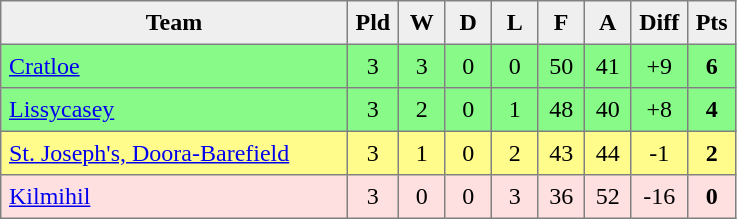<table style=border-collapse:collapse border=1 cellspacing=0 cellpadding=5>
<tr align=center bgcolor=#efefef>
<th width=220>Team</th>
<th width=20>Pld</th>
<th width=20>W</th>
<th width=20>D</th>
<th width=20>L</th>
<th width=20>F</th>
<th width=20>A</th>
<th width=20>Diff</th>
<th width=20>Pts</th>
</tr>
<tr align=center style="background:#87FA87;">
<td style="text-align:left;"> <a href='#'>Cratloe</a></td>
<td>3</td>
<td>3</td>
<td>0</td>
<td>0</td>
<td>50</td>
<td>41</td>
<td>+9</td>
<td><strong>6</strong></td>
</tr>
<tr align=center style="background:#87FA87;">
<td style="text-align:left;"> <a href='#'>Lissycasey</a></td>
<td>3</td>
<td>2</td>
<td>0</td>
<td>1</td>
<td>48</td>
<td>40</td>
<td>+8</td>
<td><strong>4</strong></td>
</tr>
<tr align=center style="background:#FFFC8C;">
<td style="text-align:left;"> <a href='#'>St. Joseph's, Doora-Barefield</a></td>
<td>3</td>
<td>1</td>
<td>0</td>
<td>2</td>
<td>43</td>
<td>44</td>
<td>-1</td>
<td><strong>2</strong></td>
</tr>
<tr align=center style="background:#FFE0E0;">
<td style="text-align:left;"> <a href='#'>Kilmihil</a></td>
<td>3</td>
<td>0</td>
<td>0</td>
<td>3</td>
<td>36</td>
<td>52</td>
<td>-16</td>
<td><strong>0</strong></td>
</tr>
</table>
